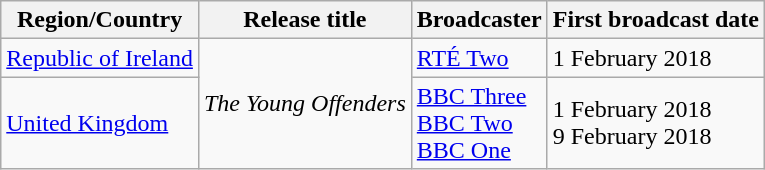<table class="wikitable sortable plainrowheaders">
<tr>
<th scope=col>Region/Country</th>
<th scope=col>Release title</th>
<th scope=col>Broadcaster</th>
<th scope=col>First broadcast date</th>
</tr>
<tr>
<td> <a href='#'>Republic of Ireland</a></td>
<td rowspan=2><em>The Young Offenders</em></td>
<td><a href='#'>RTÉ Two</a></td>
<td>1 February 2018</td>
</tr>
<tr>
<td> <a href='#'>United Kingdom</a></td>
<td><a href='#'>BBC Three</a><br><a href='#'>BBC Two</a><br><a href='#'>BBC One</a></td>
<td>1 February 2018 <br>9 February 2018 </td>
</tr>
</table>
